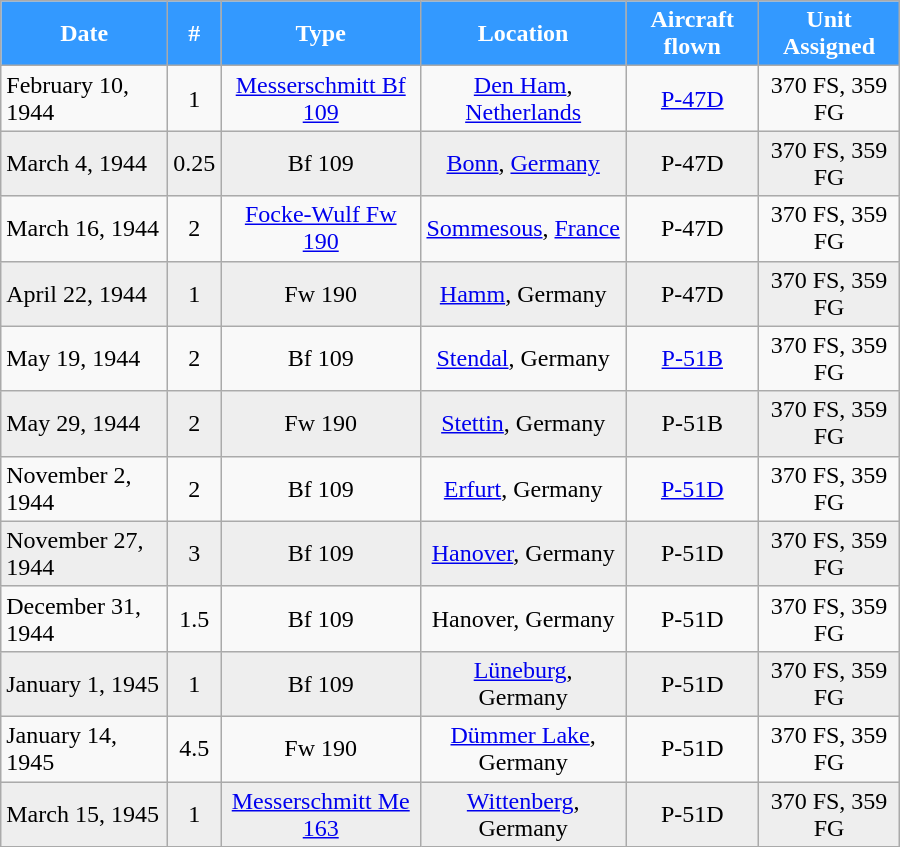<table class="wikitable" style="margin:auto; width:600px;">
<tr style="color:white;">
<th style="background:#39f;">Date</th>
<th style="background:#39f;">#</th>
<th style="background:#39f;">Type</th>
<th style="background:#39f;">Location</th>
<th style="background:#39f;">Aircraft flown</th>
<th style="background:#39f;">Unit Assigned</th>
</tr>
<tr>
<td>February 10, 1944</td>
<td align=center>1</td>
<td align=center><a href='#'>Messerschmitt Bf 109</a></td>
<td align=center><a href='#'>Den Ham</a>, <a href='#'>Netherlands</a></td>
<td align=center><a href='#'>P-47D</a></td>
<td align=center>370 FS, 359 FG</td>
</tr>
<tr style="background: #eeeeee;">
<td>March 4, 1944</td>
<td align=center>0.25</td>
<td align=center>Bf 109</td>
<td align=center><a href='#'>Bonn</a>, <a href='#'>Germany</a></td>
<td align=center>P-47D</td>
<td align=center>370 FS, 359 FG</td>
</tr>
<tr>
<td>March 16, 1944</td>
<td align=center>2</td>
<td align=center><a href='#'>Focke-Wulf Fw 190</a></td>
<td align=center><a href='#'>Sommesous</a>, <a href='#'>France</a></td>
<td align=center>P-47D</td>
<td align=center>370 FS, 359 FG</td>
</tr>
<tr style="background: #eeeeee;">
<td>April 22, 1944</td>
<td align=center>1</td>
<td align=center>Fw 190</td>
<td align=center><a href='#'>Hamm</a>, Germany</td>
<td align=center>P-47D</td>
<td align=center>370 FS, 359 FG</td>
</tr>
<tr>
<td>May 19, 1944</td>
<td align=center>2</td>
<td align=center>Bf 109</td>
<td align=center><a href='#'>Stendal</a>, Germany</td>
<td align=center><a href='#'>P-51B</a></td>
<td align=center>370 FS, 359 FG</td>
</tr>
<tr style="background: #eeeeee;">
<td>May 29, 1944</td>
<td align=center>2</td>
<td align=center>Fw 190</td>
<td align=center><a href='#'>Stettin</a>, Germany</td>
<td align=center>P-51B</td>
<td align=center>370 FS, 359 FG</td>
</tr>
<tr>
<td>November 2, 1944</td>
<td align=center>2</td>
<td align=center>Bf 109</td>
<td align=center><a href='#'>Erfurt</a>, Germany</td>
<td align=center><a href='#'>P-51D</a></td>
<td align=center>370 FS, 359 FG</td>
</tr>
<tr style="background: #eeeeee;">
<td>November 27, 1944</td>
<td align=center>3</td>
<td align=center>Bf 109</td>
<td align=center><a href='#'>Hanover</a>, Germany</td>
<td align=center>P-51D</td>
<td align=center>370 FS, 359 FG</td>
</tr>
<tr>
<td>December 31, 1944</td>
<td align=center>1.5</td>
<td align=center>Bf 109</td>
<td align=center>Hanover, Germany</td>
<td align=center>P-51D</td>
<td align=center>370 FS, 359 FG</td>
</tr>
<tr style="background: #eeeeee;">
<td>January 1, 1945</td>
<td align=center>1</td>
<td align=center>Bf 109</td>
<td align=center><a href='#'>Lüneburg</a>, Germany</td>
<td align=center>P-51D</td>
<td align=center>370 FS, 359 FG</td>
</tr>
<tr>
<td>January 14, 1945</td>
<td align=center>4.5</td>
<td align=center>Fw 190</td>
<td align=center><a href='#'>Dümmer Lake</a>, Germany</td>
<td align=center>P-51D</td>
<td align=center>370 FS, 359 FG</td>
</tr>
<tr style="background: #eeeeee;">
<td>March 15, 1945</td>
<td align=center>1</td>
<td align=center><a href='#'>Messerschmitt Me 163</a></td>
<td align=center><a href='#'>Wittenberg</a>, Germany</td>
<td align=center>P-51D</td>
<td align=center>370 FS, 359 FG</td>
</tr>
</table>
